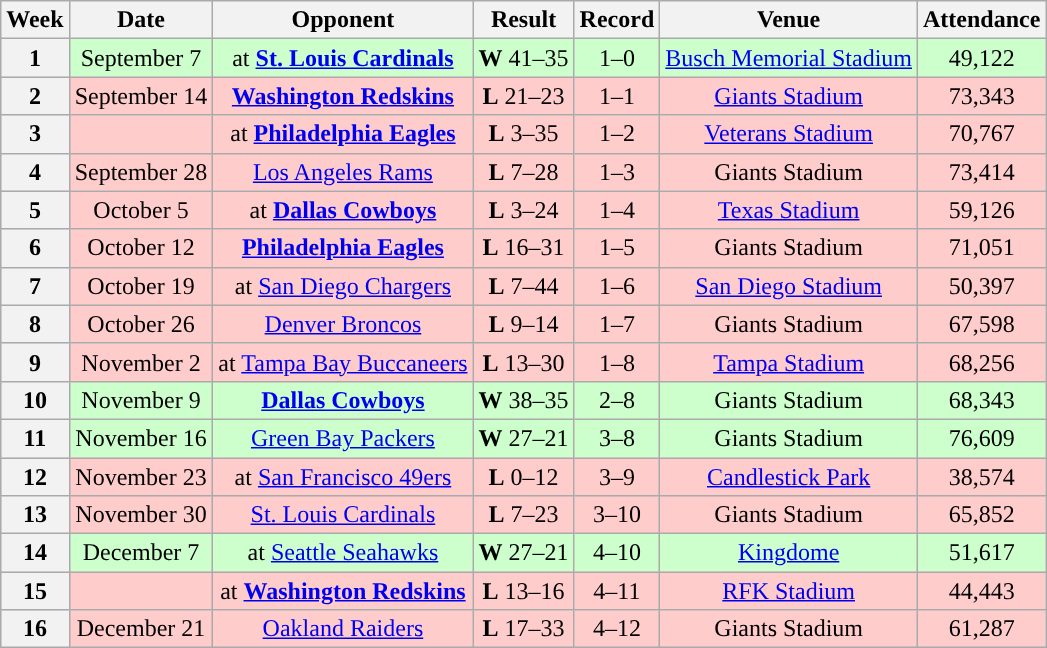<table class="wikitable" style="text-align:center">
<tr>
<th>Week</th>
<th>Date</th>
<th>Opponent</th>
<th>Result</th>
<th>Record</th>
<th>Venue</th>
<th>Attendance</th>
</tr>
<tr style="background:#cfc">
<th>1</th>
<td>September 7</td>
<td>at <strong><a href='#'>St. Louis Cardinals</a></strong></td>
<td><strong>W</strong> 41–35</td>
<td>1–0</td>
<td><a href='#'>Busch Memorial Stadium</a></td>
<td>49,122</td>
</tr>
<tr style="background:#fcc">
<th>2</th>
<td>September 14</td>
<td><strong><a href='#'>Washington Redskins</a></strong></td>
<td><strong>L</strong> 21–23</td>
<td>1–1</td>
<td><a href='#'>Giants Stadium</a></td>
<td>73,343</td>
</tr>
<tr style="background:#fcc">
<th>3</th>
<td></td>
<td>at <strong><a href='#'>Philadelphia Eagles</a></strong></td>
<td><strong>L</strong> 3–35</td>
<td>1–2</td>
<td><a href='#'>Veterans Stadium</a></td>
<td>70,767</td>
</tr>
<tr style="background:#fcc">
<th>4</th>
<td>September 28</td>
<td><a href='#'>Los Angeles Rams</a></td>
<td><strong>L</strong> 7–28</td>
<td>1–3</td>
<td>Giants Stadium</td>
<td>73,414</td>
</tr>
<tr style="background:#fcc">
<th>5</th>
<td>October 5</td>
<td>at <strong><a href='#'>Dallas Cowboys</a></strong></td>
<td><strong>L</strong> 3–24</td>
<td>1–4</td>
<td><a href='#'>Texas Stadium</a></td>
<td>59,126</td>
</tr>
<tr style="background:#fcc">
<th>6</th>
<td>October 12</td>
<td><strong><a href='#'>Philadelphia Eagles</a></strong></td>
<td><strong>L</strong> 16–31</td>
<td>1–5</td>
<td>Giants Stadium</td>
<td>71,051</td>
</tr>
<tr style="background:#fcc">
<th>7</th>
<td>October 19</td>
<td>at <a href='#'>San Diego Chargers</a></td>
<td><strong>L</strong> 7–44</td>
<td>1–6</td>
<td><a href='#'>San Diego Stadium</a></td>
<td>50,397</td>
</tr>
<tr style="background:#fcc">
<th>8</th>
<td>October 26</td>
<td><a href='#'>Denver Broncos</a></td>
<td><strong>L</strong> 9–14</td>
<td>1–7</td>
<td>Giants Stadium</td>
<td>67,598</td>
</tr>
<tr style="background:#fcc">
<th>9</th>
<td>November 2</td>
<td>at <a href='#'>Tampa Bay Buccaneers</a></td>
<td><strong>L</strong> 13–30</td>
<td>1–8</td>
<td><a href='#'>Tampa Stadium</a></td>
<td>68,256</td>
</tr>
<tr style="background:#cfc">
<th>10</th>
<td>November 9</td>
<td><strong><a href='#'>Dallas Cowboys</a></strong></td>
<td><strong>W</strong> 38–35</td>
<td>2–8</td>
<td>Giants Stadium</td>
<td>68,343</td>
</tr>
<tr style="background:#cfc">
<th>11</th>
<td>November 16</td>
<td><a href='#'>Green Bay Packers</a></td>
<td><strong>W</strong> 27–21</td>
<td>3–8</td>
<td>Giants Stadium</td>
<td>76,609</td>
</tr>
<tr style="background:#fcc">
<th>12</th>
<td>November 23</td>
<td>at <a href='#'>San Francisco 49ers</a></td>
<td><strong>L</strong> 0–12</td>
<td>3–9</td>
<td><a href='#'>Candlestick Park</a></td>
<td>38,574</td>
</tr>
<tr style="background:#fcc">
<th>13</th>
<td>November 30</td>
<td><a href='#'>St. Louis Cardinals</a></td>
<td><strong>L</strong> 7–23</td>
<td>3–10</td>
<td>Giants Stadium</td>
<td>65,852</td>
</tr>
<tr style="background:#cfc">
<th>14</th>
<td>December 7</td>
<td>at <a href='#'>Seattle Seahawks</a></td>
<td><strong>W</strong> 27–21</td>
<td>4–10</td>
<td><a href='#'>Kingdome</a></td>
<td>51,617</td>
</tr>
<tr style="background:#fcc">
<th>15</th>
<td></td>
<td>at <strong><a href='#'>Washington Redskins</a></strong></td>
<td><strong>L</strong> 13–16</td>
<td>4–11</td>
<td><a href='#'>RFK Stadium</a></td>
<td>44,443</td>
</tr>
<tr style="background:#fcc">
<th>16</th>
<td>December 21</td>
<td><a href='#'>Oakland Raiders</a></td>
<td><strong>L</strong> 17–33</td>
<td>4–12</td>
<td>Giants Stadium</td>
<td>61,287</td>
</tr>
</table>
